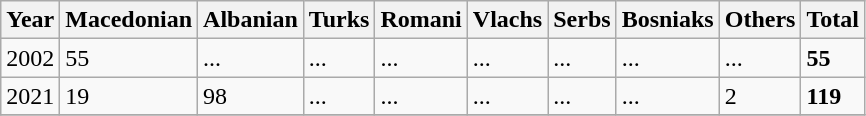<table class="wikitable">
<tr>
<th>Year</th>
<th>Macedonian</th>
<th>Albanian</th>
<th>Turks</th>
<th>Romani</th>
<th>Vlachs</th>
<th>Serbs</th>
<th>Bosniaks</th>
<th><abbr>Others</abbr></th>
<th>Total</th>
</tr>
<tr>
<td>2002</td>
<td>55</td>
<td>...</td>
<td>...</td>
<td>...</td>
<td>...</td>
<td>...</td>
<td>...</td>
<td>...</td>
<td><strong>55</strong></td>
</tr>
<tr>
<td>2021</td>
<td>19</td>
<td>98</td>
<td>...</td>
<td>...</td>
<td>...</td>
<td>...</td>
<td>...</td>
<td>2</td>
<td><strong>119</strong></td>
</tr>
<tr>
</tr>
</table>
